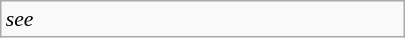<table class="wikitable floatright" style="font-size: 0.9em; width: 270px">
<tr>
<td><em>see </em></td>
</tr>
</table>
